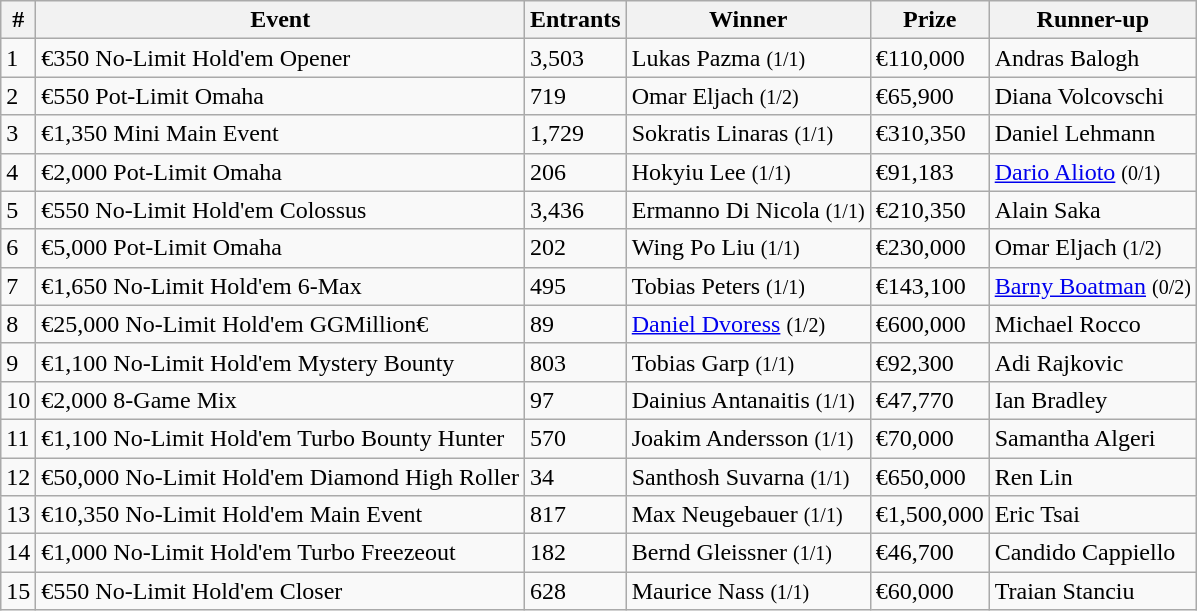<table class="wikitable sortable">
<tr>
<th bgcolor="#FFEBAD">#</th>
<th bgcolor="#FFEBAD">Event</th>
<th bgcolor="#FFEBAD">Entrants</th>
<th bgcolor="#FFEBAD">Winner</th>
<th bgcolor="#FFEBAD">Prize</th>
<th bgcolor="#FFEBAD">Runner-up</th>
</tr>
<tr>
<td>1</td>
<td>€350 No-Limit Hold'em Opener</td>
<td>3,503</td>
<td> Lukas Pazma <small>(1/1)</small></td>
<td>€110,000</td>
<td> Andras Balogh</td>
</tr>
<tr>
<td>2</td>
<td>€550 Pot-Limit Omaha</td>
<td>719</td>
<td> Omar Eljach <small>(1/2)</small></td>
<td>€65,900</td>
<td> Diana Volcovschi</td>
</tr>
<tr>
<td>3</td>
<td>€1,350 Mini Main Event</td>
<td>1,729</td>
<td> Sokratis Linaras <small>(1/1)</small></td>
<td>€310,350</td>
<td> Daniel Lehmann</td>
</tr>
<tr>
<td>4</td>
<td>€2,000 Pot-Limit Omaha</td>
<td>206</td>
<td> Hokyiu Lee <small>(1/1)</small></td>
<td>€91,183</td>
<td> <a href='#'>Dario Alioto</a> <small>(0/1)</small></td>
</tr>
<tr>
<td>5</td>
<td>€550 No-Limit Hold'em Colossus</td>
<td>3,436</td>
<td> Ermanno Di Nicola <small>(1/1)</small></td>
<td>€210,350</td>
<td> Alain Saka</td>
</tr>
<tr>
<td>6</td>
<td>€5,000 Pot-Limit Omaha</td>
<td>202</td>
<td> Wing Po Liu <small>(1/1)</small></td>
<td>€230,000</td>
<td> Omar Eljach <small>(1/2)</small></td>
</tr>
<tr>
<td>7</td>
<td>€1,650 No-Limit Hold'em 6-Max</td>
<td>495</td>
<td> Tobias Peters <small>(1/1)</small></td>
<td>€143,100</td>
<td> <a href='#'>Barny Boatman</a> <small>(0/2)</small></td>
</tr>
<tr>
<td>8</td>
<td>€25,000 No-Limit Hold'em GGMillion€</td>
<td>89</td>
<td> <a href='#'>Daniel Dvoress</a> <small>(1/2)</small></td>
<td>€600,000</td>
<td> Michael Rocco</td>
</tr>
<tr>
<td>9</td>
<td>€1,100 No-Limit Hold'em Mystery Bounty</td>
<td>803</td>
<td> Tobias Garp <small>(1/1)</small></td>
<td>€92,300</td>
<td> Adi Rajkovic</td>
</tr>
<tr>
<td>10</td>
<td>€2,000 8-Game Mix</td>
<td>97</td>
<td> Dainius Antanaitis <small>(1/1)</small></td>
<td>€47,770</td>
<td> Ian Bradley</td>
</tr>
<tr>
<td>11</td>
<td>€1,100 No-Limit Hold'em Turbo Bounty Hunter</td>
<td>570</td>
<td> Joakim Andersson <small>(1/1)</small></td>
<td>€70,000</td>
<td> Samantha Algeri</td>
</tr>
<tr>
<td>12</td>
<td>€50,000 No-Limit Hold'em Diamond High Roller</td>
<td>34</td>
<td> Santhosh Suvarna <small>(1/1)</small></td>
<td>€650,000</td>
<td> Ren Lin</td>
</tr>
<tr>
<td>13</td>
<td>€10,350 No-Limit Hold'em Main Event</td>
<td>817</td>
<td> Max Neugebauer <small>(1/1)</small></td>
<td>€1,500,000</td>
<td> Eric Tsai</td>
</tr>
<tr>
<td>14</td>
<td>€1,000 No-Limit Hold'em Turbo Freezeout</td>
<td>182</td>
<td> Bernd Gleissner <small>(1/1)</small></td>
<td>€46,700</td>
<td> Candido Cappiello</td>
</tr>
<tr>
<td>15</td>
<td>€550 No-Limit Hold'em Closer</td>
<td>628</td>
<td> Maurice Nass <small>(1/1)</small></td>
<td>€60,000</td>
<td> Traian Stanciu</td>
</tr>
</table>
